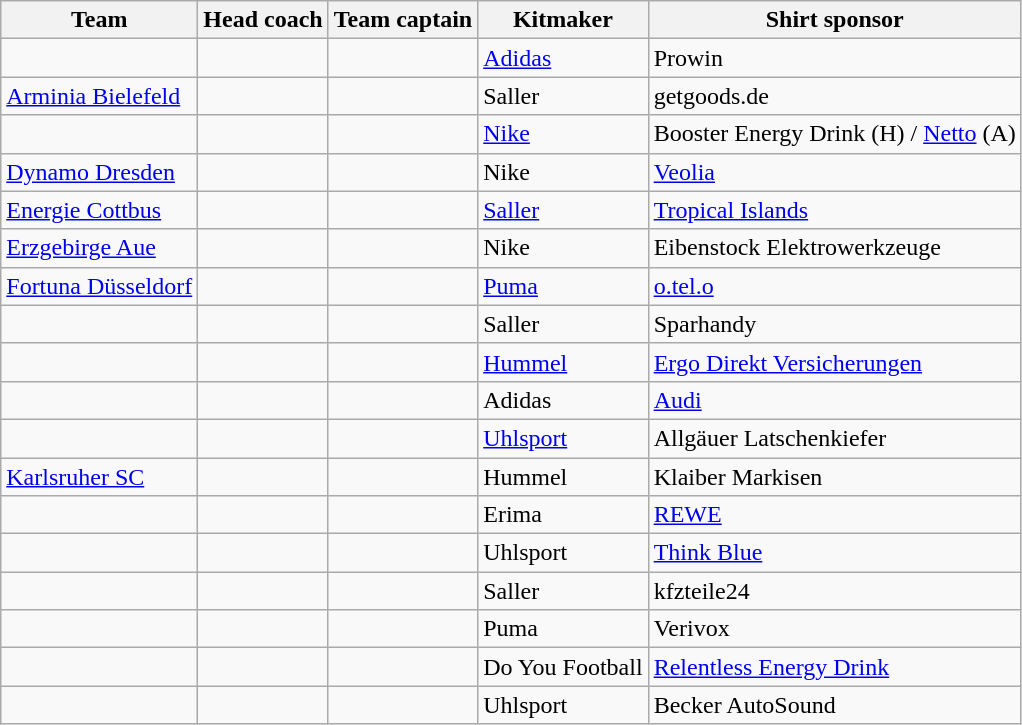<table class="wikitable sortable">
<tr>
<th>Team</th>
<th>Head coach</th>
<th>Team captain</th>
<th>Kitmaker</th>
<th>Shirt sponsor</th>
</tr>
<tr>
<td></td>
<td> </td>
<td> </td>
<td><a href='#'>Adidas</a></td>
<td>Prowin</td>
</tr>
<tr>
<td><a href='#'>Arminia Bielefeld</a></td>
<td> </td>
<td> </td>
<td>Saller</td>
<td>getgoods.de</td>
</tr>
<tr>
<td></td>
<td> </td>
<td> </td>
<td><a href='#'>Nike</a></td>
<td>Booster Energy Drink (H) / <a href='#'>Netto</a> (A)</td>
</tr>
<tr>
<td><a href='#'>Dynamo Dresden</a></td>
<td> </td>
<td> </td>
<td>Nike</td>
<td><a href='#'>Veolia</a></td>
</tr>
<tr>
<td><a href='#'>Energie Cottbus</a></td>
<td> </td>
<td> </td>
<td><a href='#'>Saller</a></td>
<td><a href='#'>Tropical Islands</a></td>
</tr>
<tr>
<td><a href='#'>Erzgebirge Aue</a></td>
<td> </td>
<td> </td>
<td>Nike</td>
<td>Eibenstock Elektrowerkzeuge</td>
</tr>
<tr>
<td><a href='#'>Fortuna Düsseldorf</a></td>
<td> </td>
<td> </td>
<td><a href='#'>Puma</a></td>
<td><a href='#'>o.tel.o</a></td>
</tr>
<tr>
<td></td>
<td> </td>
<td> </td>
<td>Saller</td>
<td>Sparhandy</td>
</tr>
<tr>
<td></td>
<td> </td>
<td> </td>
<td><a href='#'>Hummel</a></td>
<td><a href='#'>Ergo Direkt Versicherungen</a></td>
</tr>
<tr>
<td></td>
<td> </td>
<td> </td>
<td>Adidas</td>
<td><a href='#'>Audi</a></td>
</tr>
<tr>
<td></td>
<td> </td>
<td> </td>
<td><a href='#'>Uhlsport</a></td>
<td>Allgäuer Latschenkiefer</td>
</tr>
<tr>
<td><a href='#'>Karlsruher SC</a></td>
<td> </td>
<td> </td>
<td>Hummel</td>
<td>Klaiber Markisen</td>
</tr>
<tr>
<td></td>
<td> </td>
<td> </td>
<td>Erima</td>
<td><a href='#'>REWE</a></td>
</tr>
<tr>
<td></td>
<td> </td>
<td> </td>
<td>Uhlsport</td>
<td><a href='#'>Think Blue</a></td>
</tr>
<tr>
<td></td>
<td> </td>
<td> </td>
<td>Saller</td>
<td>kfzteile24</td>
</tr>
<tr>
<td></td>
<td> </td>
<td> </td>
<td>Puma</td>
<td>Verivox</td>
</tr>
<tr>
<td></td>
<td> </td>
<td> </td>
<td>Do You Football</td>
<td><a href='#'>Relentless Energy Drink</a></td>
</tr>
<tr>
<td></td>
<td> </td>
<td> </td>
<td>Uhlsport</td>
<td>Becker AutoSound</td>
</tr>
</table>
